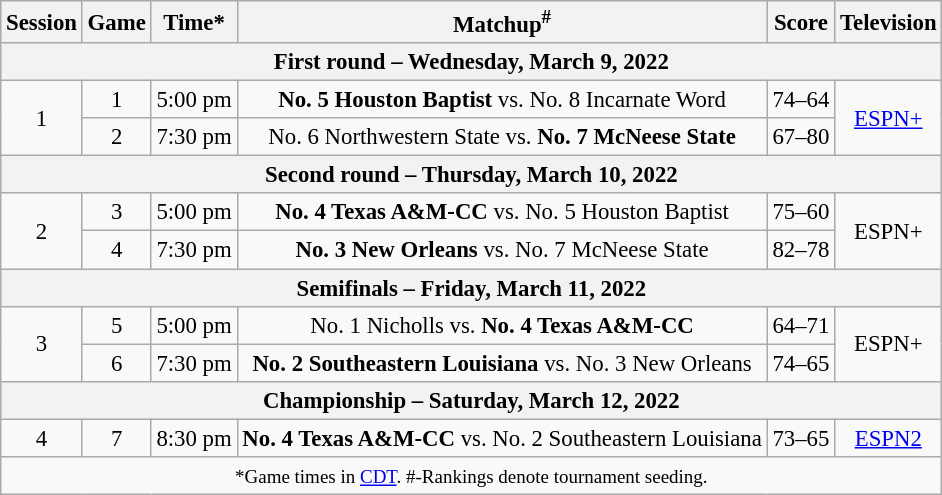<table class="wikitable" style="font-size: 95%;text-align:center">
<tr>
<th>Session</th>
<th>Game</th>
<th>Time*</th>
<th>Matchup<sup>#</sup></th>
<th>Score</th>
<th>Television</th>
</tr>
<tr>
<th colspan="6">First round – Wednesday, March 9, 2022</th>
</tr>
<tr>
<td rowspan="2">1</td>
<td>1</td>
<td>5:00 pm</td>
<td><strong>No. 5 Houston Baptist</strong> vs. No. 8 Incarnate Word</td>
<td>74–64</td>
<td rowspan="2"><a href='#'>ESPN+</a></td>
</tr>
<tr>
<td>2</td>
<td>7:30 pm</td>
<td>No. 6 Northwestern State vs. <strong>No. 7 McNeese State</strong></td>
<td>67–80</td>
</tr>
<tr>
<th colspan="6">Second round – Thursday, March 10, 2022</th>
</tr>
<tr>
<td rowspan="2">2</td>
<td>3</td>
<td>5:00 pm</td>
<td><strong>No. 4 Texas A&M-CC</strong> vs. No. 5 Houston Baptist</td>
<td>75–60</td>
<td rowspan="2">ESPN+</td>
</tr>
<tr>
<td>4</td>
<td>7:30 pm</td>
<td><strong>No. 3 New Orleans</strong> vs.  No. 7 McNeese State</td>
<td>82–78</td>
</tr>
<tr>
<th colspan="6">Semifinals – Friday, March 11, 2022</th>
</tr>
<tr>
<td rowspan="2">3</td>
<td>5</td>
<td>5:00 pm</td>
<td>No. 1 Nicholls vs. <strong>No. 4 Texas A&M-CC</strong></td>
<td>64–71</td>
<td rowspan="2">ESPN+</td>
</tr>
<tr>
<td>6</td>
<td>7:30 pm</td>
<td><strong>No. 2 Southeastern Louisiana</strong>  vs. No. 3 New Orleans</td>
<td>74–65</td>
</tr>
<tr>
<th colspan="6">Championship – Saturday, March 12, 2022</th>
</tr>
<tr>
<td rowspan="1">4</td>
<td>7</td>
<td>8:30 pm</td>
<td><strong>No. 4 Texas A&M-CC</strong> vs. No. 2 Southeastern Louisiana</td>
<td>73–65</td>
<td rowspan="1"><a href='#'>ESPN2</a></td>
</tr>
<tr>
<td colspan="6"><small>*Game times in <a href='#'>CDT</a>. #-Rankings denote tournament seeding.</small></td>
</tr>
</table>
